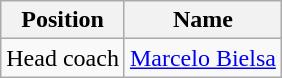<table class="wikitable">
<tr>
<th>Position</th>
<th>Name</th>
</tr>
<tr>
<td>Head coach</td>
<td> <a href='#'>Marcelo Bielsa</a></td>
</tr>
</table>
